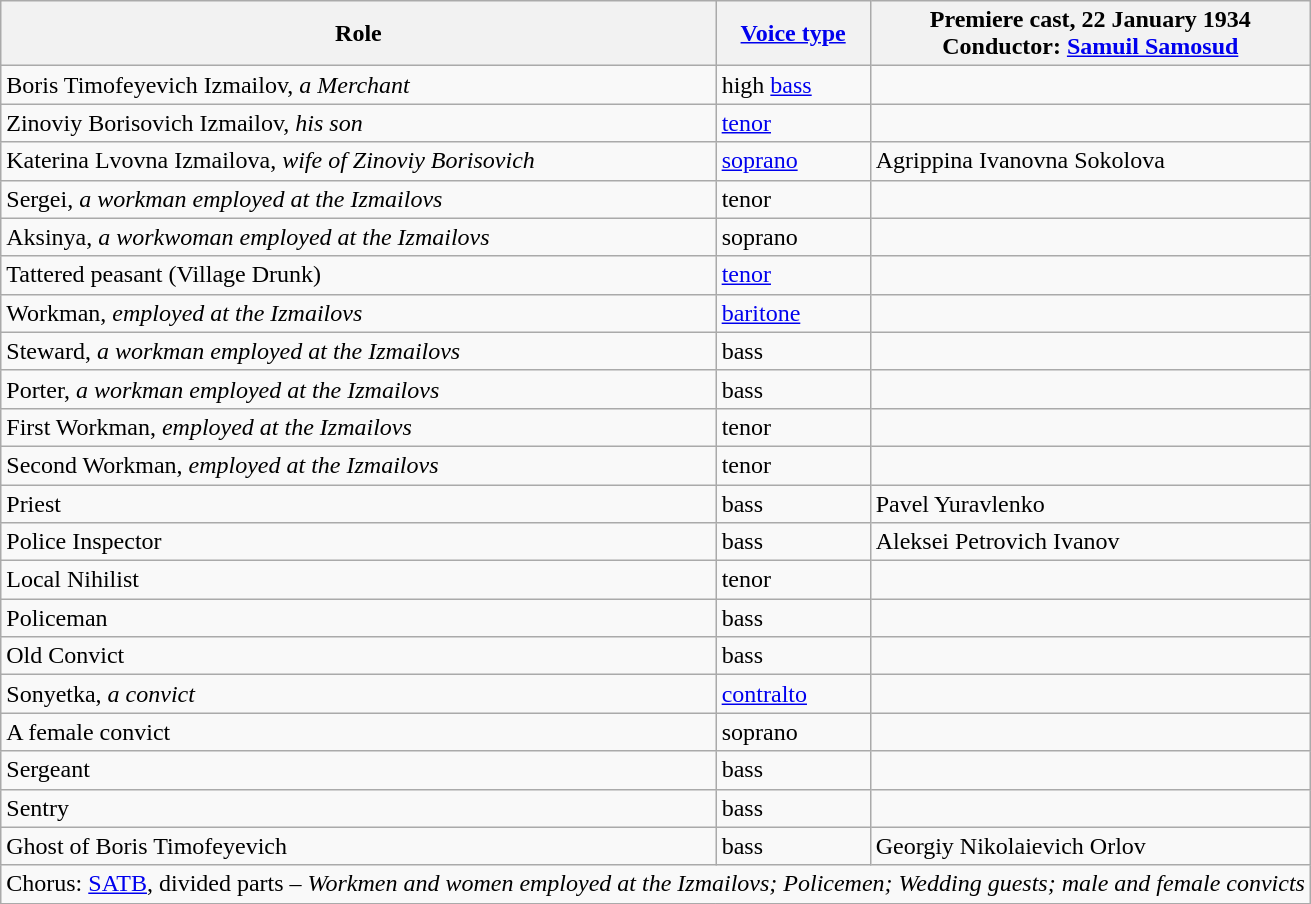<table class="wikitable">
<tr>
<th>Role</th>
<th><a href='#'>Voice type</a></th>
<th>Premiere cast, 22 January 1934<br>Conductor: <a href='#'>Samuil Samosud</a></th>
</tr>
<tr>
<td>Boris Timofeyevich Izmailov, <em>a Merchant</em></td>
<td>high <a href='#'>bass</a></td>
<td></td>
</tr>
<tr>
<td>Zinoviy Borisovich Izmailov, <em>his son</em></td>
<td><a href='#'>tenor</a></td>
<td></td>
</tr>
<tr>
<td>Katerina Lvovna Izmailova, <em>wife of Zinoviy Borisovich</em></td>
<td><a href='#'>soprano</a></td>
<td>Agrippina Ivanovna Sokolova</td>
</tr>
<tr>
<td>Sergei, <em>a workman employed at the Izmailovs</em></td>
<td>tenor</td>
<td></td>
</tr>
<tr>
<td>Aksinya, <em>a workwoman employed at the Izmailovs</em></td>
<td>soprano</td>
<td></td>
</tr>
<tr>
<td>Tattered peasant (Village Drunk)</td>
<td><a href='#'>tenor</a></td>
<td></td>
</tr>
<tr>
<td>Workman, <em>employed at the Izmailovs</em></td>
<td><a href='#'>baritone</a></td>
<td></td>
</tr>
<tr>
<td>Steward, <em>a workman employed at the Izmailovs</em></td>
<td>bass</td>
<td></td>
</tr>
<tr>
<td>Porter, <em>a workman employed at the Izmailovs</em></td>
<td>bass</td>
<td></td>
</tr>
<tr>
<td>First Workman, <em>employed at the Izmailovs</em></td>
<td>tenor</td>
<td></td>
</tr>
<tr>
<td>Second Workman, <em>employed at the Izmailovs</em></td>
<td>tenor</td>
<td></td>
</tr>
<tr>
<td>Priest</td>
<td>bass</td>
<td>Pavel Yuravlenko</td>
</tr>
<tr>
<td>Police Inspector</td>
<td>bass</td>
<td>Aleksei Petrovich Ivanov</td>
</tr>
<tr>
<td>Local Nihilist</td>
<td>tenor</td>
<td></td>
</tr>
<tr>
<td>Policeman</td>
<td>bass</td>
<td></td>
</tr>
<tr>
<td>Old Convict</td>
<td>bass</td>
<td></td>
</tr>
<tr>
<td>Sonyetka, <em>a convict</em></td>
<td><a href='#'>contralto</a></td>
<td></td>
</tr>
<tr>
<td>A female convict</td>
<td>soprano</td>
<td></td>
</tr>
<tr>
<td>Sergeant</td>
<td>bass</td>
<td></td>
</tr>
<tr>
<td>Sentry</td>
<td>bass</td>
<td></td>
</tr>
<tr>
<td>Ghost of Boris Timofeyevich</td>
<td>bass</td>
<td>Georgiy Nikolaievich Orlov</td>
</tr>
<tr>
<td colspan="3">Chorus: <a href='#'>SATB</a>, divided parts – <em>Workmen and women employed at the Izmailovs; Policemen; Wedding guests; male and female convicts</em></td>
</tr>
<tr>
</tr>
</table>
